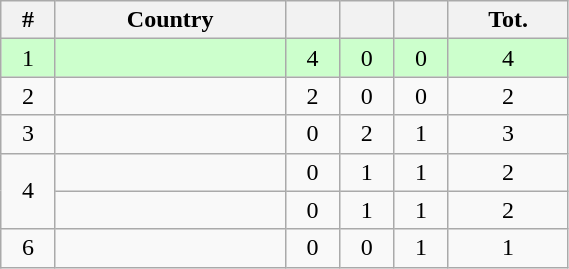<table class="wikitable" width=30% style="font-size:100%; text-align:center;">
<tr>
<th>#</th>
<th>Country</th>
<th></th>
<th></th>
<th></th>
<th>Tot.</th>
</tr>
<tr bgcolor=ccffcc>
<td>1</td>
<td style="text-align: left"></td>
<td>4</td>
<td>0</td>
<td>0</td>
<td>4</td>
</tr>
<tr>
<td>2</td>
<td style="text-align: left"></td>
<td>2</td>
<td>0</td>
<td>0</td>
<td>2</td>
</tr>
<tr>
<td>3</td>
<td style="text-align: left"></td>
<td>0</td>
<td>2</td>
<td>1</td>
<td>3</td>
</tr>
<tr>
<td rowspan=2>4</td>
<td style="text-align: left"></td>
<td>0</td>
<td>1</td>
<td>1</td>
<td>2</td>
</tr>
<tr>
<td style="text-align: left"></td>
<td>0</td>
<td>1</td>
<td>1</td>
<td>2</td>
</tr>
<tr>
<td>6</td>
<td style="text-align: left"></td>
<td>0</td>
<td>0</td>
<td>1</td>
<td>1</td>
</tr>
</table>
